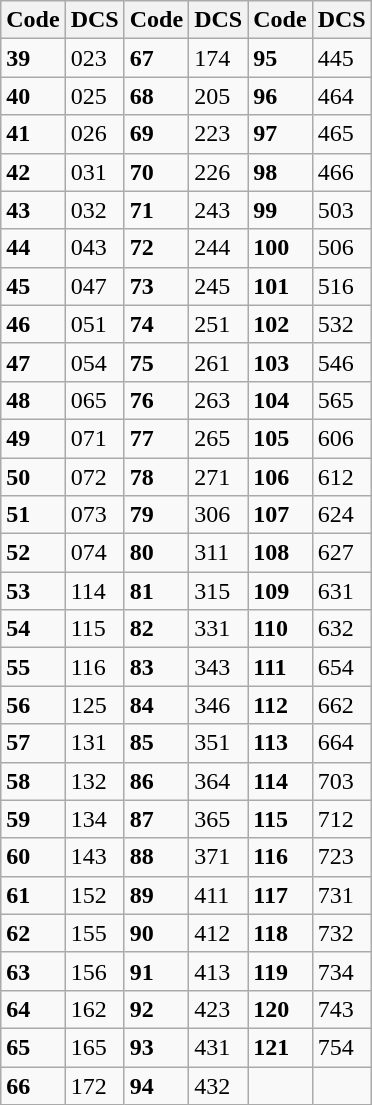<table class="wikitable">
<tr>
<th><strong>Code</strong></th>
<th><strong>DCS</strong></th>
<th><strong>Code</strong></th>
<th><strong>DCS</strong></th>
<th><strong>Code</strong></th>
<th><strong>DCS</strong></th>
</tr>
<tr>
<td><strong>39</strong></td>
<td>023</td>
<td><strong>67</strong></td>
<td>174</td>
<td><strong>95</strong></td>
<td>445</td>
</tr>
<tr>
<td><strong>40</strong></td>
<td>025</td>
<td><strong>68</strong></td>
<td>205</td>
<td><strong>96</strong></td>
<td>464</td>
</tr>
<tr>
<td><strong>41</strong></td>
<td>026</td>
<td><strong>69</strong></td>
<td>223</td>
<td><strong>97</strong></td>
<td>465</td>
</tr>
<tr>
<td><strong>42</strong></td>
<td>031</td>
<td><strong>70</strong></td>
<td>226</td>
<td><strong>98</strong></td>
<td>466</td>
</tr>
<tr>
<td><strong>43</strong></td>
<td>032</td>
<td><strong>71</strong></td>
<td>243</td>
<td><strong>99</strong></td>
<td>503</td>
</tr>
<tr>
<td><strong>44</strong></td>
<td>043</td>
<td><strong>72</strong></td>
<td>244</td>
<td><strong>100</strong></td>
<td>506</td>
</tr>
<tr>
<td><strong>45</strong></td>
<td>047</td>
<td><strong>73</strong></td>
<td>245</td>
<td><strong>101</strong></td>
<td>516</td>
</tr>
<tr>
<td><strong>46</strong></td>
<td>051</td>
<td><strong>74</strong></td>
<td>251</td>
<td><strong>102</strong></td>
<td>532</td>
</tr>
<tr>
<td><strong>47</strong></td>
<td>054</td>
<td><strong>75</strong></td>
<td>261</td>
<td><strong>103</strong></td>
<td>546</td>
</tr>
<tr>
<td><strong>48</strong></td>
<td>065</td>
<td><strong>76</strong></td>
<td>263</td>
<td><strong>104</strong></td>
<td>565</td>
</tr>
<tr>
<td><strong>49</strong></td>
<td>071</td>
<td><strong>77</strong></td>
<td>265</td>
<td><strong>105</strong></td>
<td>606</td>
</tr>
<tr>
<td><strong>50</strong></td>
<td>072</td>
<td><strong>78</strong></td>
<td>271</td>
<td><strong>106</strong></td>
<td>612</td>
</tr>
<tr>
<td><strong>51</strong></td>
<td>073</td>
<td><strong>79</strong></td>
<td>306</td>
<td><strong>107</strong></td>
<td>624</td>
</tr>
<tr>
<td><strong>52</strong></td>
<td>074</td>
<td><strong>80</strong></td>
<td>311</td>
<td><strong>108</strong></td>
<td>627</td>
</tr>
<tr>
<td><strong>53</strong></td>
<td>114</td>
<td><strong>81</strong></td>
<td>315</td>
<td><strong>109</strong></td>
<td>631</td>
</tr>
<tr>
<td><strong>54</strong></td>
<td>115</td>
<td><strong>82</strong></td>
<td>331</td>
<td><strong>110</strong></td>
<td>632</td>
</tr>
<tr>
<td><strong>55</strong></td>
<td>116</td>
<td><strong>83</strong></td>
<td>343</td>
<td><strong>111</strong></td>
<td>654</td>
</tr>
<tr>
<td><strong>56</strong></td>
<td>125</td>
<td><strong>84</strong></td>
<td>346</td>
<td><strong>112</strong></td>
<td>662</td>
</tr>
<tr>
<td><strong>57</strong></td>
<td>131</td>
<td><strong>85</strong></td>
<td>351</td>
<td><strong>113</strong></td>
<td>664</td>
</tr>
<tr>
<td><strong>58</strong></td>
<td>132</td>
<td><strong>86</strong></td>
<td>364</td>
<td><strong>114</strong></td>
<td>703</td>
</tr>
<tr>
<td><strong>59</strong></td>
<td>134</td>
<td><strong>87</strong></td>
<td>365</td>
<td><strong>115</strong></td>
<td>712</td>
</tr>
<tr>
<td><strong>60</strong></td>
<td>143</td>
<td><strong>88</strong></td>
<td>371</td>
<td><strong>116</strong></td>
<td>723</td>
</tr>
<tr>
<td><strong>61</strong></td>
<td>152</td>
<td><strong>89</strong></td>
<td>411</td>
<td><strong>117</strong></td>
<td>731</td>
</tr>
<tr>
<td><strong>62</strong></td>
<td>155</td>
<td><strong>90</strong></td>
<td>412</td>
<td><strong>118</strong></td>
<td>732</td>
</tr>
<tr>
<td><strong>63</strong></td>
<td>156</td>
<td><strong>91</strong></td>
<td>413</td>
<td><strong>119</strong></td>
<td>734</td>
</tr>
<tr>
<td><strong>64</strong></td>
<td>162</td>
<td><strong>92</strong></td>
<td>423</td>
<td><strong>120</strong></td>
<td>743</td>
</tr>
<tr>
<td><strong>65</strong></td>
<td>165</td>
<td><strong>93</strong></td>
<td>431</td>
<td><strong>121</strong></td>
<td>754</td>
</tr>
<tr>
<td><strong>66</strong></td>
<td>172</td>
<td><strong>94</strong></td>
<td>432</td>
<td></td>
<td></td>
</tr>
</table>
